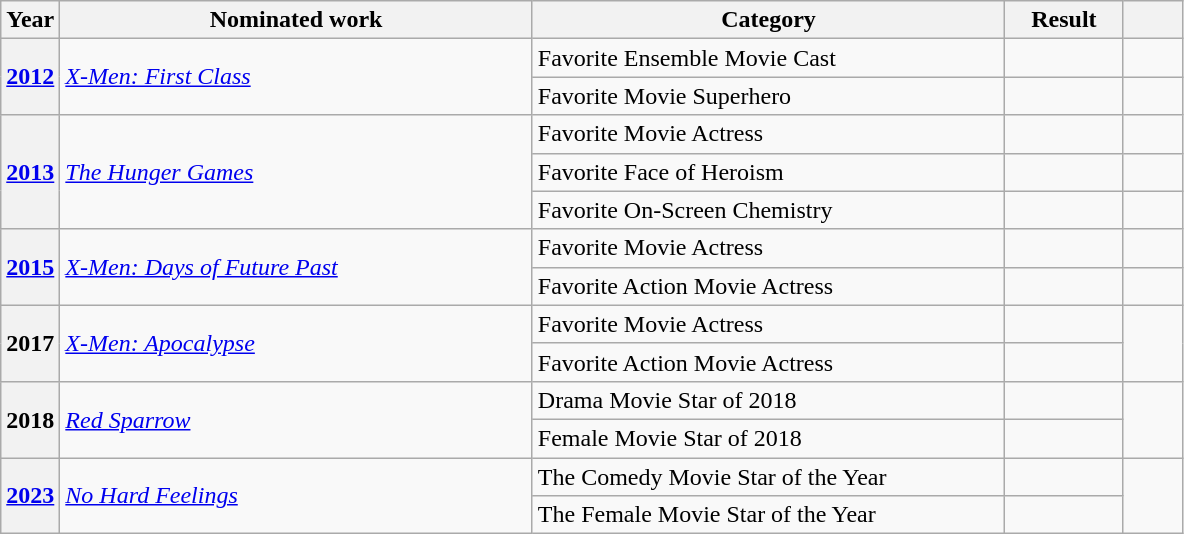<table class="wikitable plainrowheaders">
<tr>
<th scope="col" style="width:5%;">Year</th>
<th scope="col" style="width:40%;">Nominated work</th>
<th scope="col" style="width:40%;">Category</th>
<th scope="col" style="width:10%;">Result</th>
<th scope="col" style="width:5%;"></th>
</tr>
<tr>
<th scope="row" style="text-align:center;" rowspan="2"><a href='#'>2012</a></th>
<td rowspan="2" style="text-align:left;"><em><a href='#'>X-Men: First Class</a></em></td>
<td>Favorite Ensemble Movie Cast</td>
<td></td>
<td style="text-align:center;"></td>
</tr>
<tr>
<td>Favorite Movie Superhero</td>
<td></td>
<td style="text-align:center;"></td>
</tr>
<tr>
<th scope="row" style="text-align:center;" rowspan="3"><a href='#'>2013</a></th>
<td rowspan="3" style="text-align:left;"><em><a href='#'>The Hunger Games</a></em></td>
<td>Favorite Movie Actress</td>
<td></td>
<td style="text-align:center;"></td>
</tr>
<tr>
<td>Favorite Face of Heroism</td>
<td></td>
<td style="text-align:center;"></td>
</tr>
<tr>
<td>Favorite On-Screen Chemistry</td>
<td></td>
<td style="text-align:center;"></td>
</tr>
<tr>
<th scope="row" style="text-align:center;" rowspan="2"><a href='#'>2015</a></th>
<td rowspan="2" style="text-align:left;"><em><a href='#'>X-Men: Days of Future Past</a></em></td>
<td>Favorite Movie Actress</td>
<td></td>
<td style="text-align:center;"></td>
</tr>
<tr>
<td>Favorite Action Movie Actress</td>
<td></td>
<td style="text-align:center;"></td>
</tr>
<tr>
<th scope="row" style="text-align:center;" rowspan="2">2017</th>
<td rowspan="2" style="text-align:left;"><em><a href='#'>X-Men: Apocalypse</a></em></td>
<td>Favorite Movie Actress</td>
<td></td>
<td rowspan="2" style="text-align:center;"></td>
</tr>
<tr>
<td>Favorite Action Movie Actress</td>
<td></td>
</tr>
<tr>
<th scope="row" style="text-align:center;" rowspan="2">2018</th>
<td rowspan="2" style="text-align:left;"><em><a href='#'>Red Sparrow</a></em></td>
<td>Drama Movie Star of 2018</td>
<td></td>
<td rowspan="2" style="text-align:center;"></td>
</tr>
<tr>
<td>Female Movie Star of 2018</td>
<td></td>
</tr>
<tr>
<th scope="row" style="text-align:center;" rowspan="2"><a href='#'>2023</a></th>
<td rowspan="2" style="text-align:left;"><em><a href='#'>No Hard Feelings</a></em></td>
<td>The Comedy Movie Star of the Year</td>
<td></td>
<td rowspan="2" style="text-align:center;"></td>
</tr>
<tr>
<td>The Female Movie Star of the Year</td>
<td></td>
</tr>
</table>
